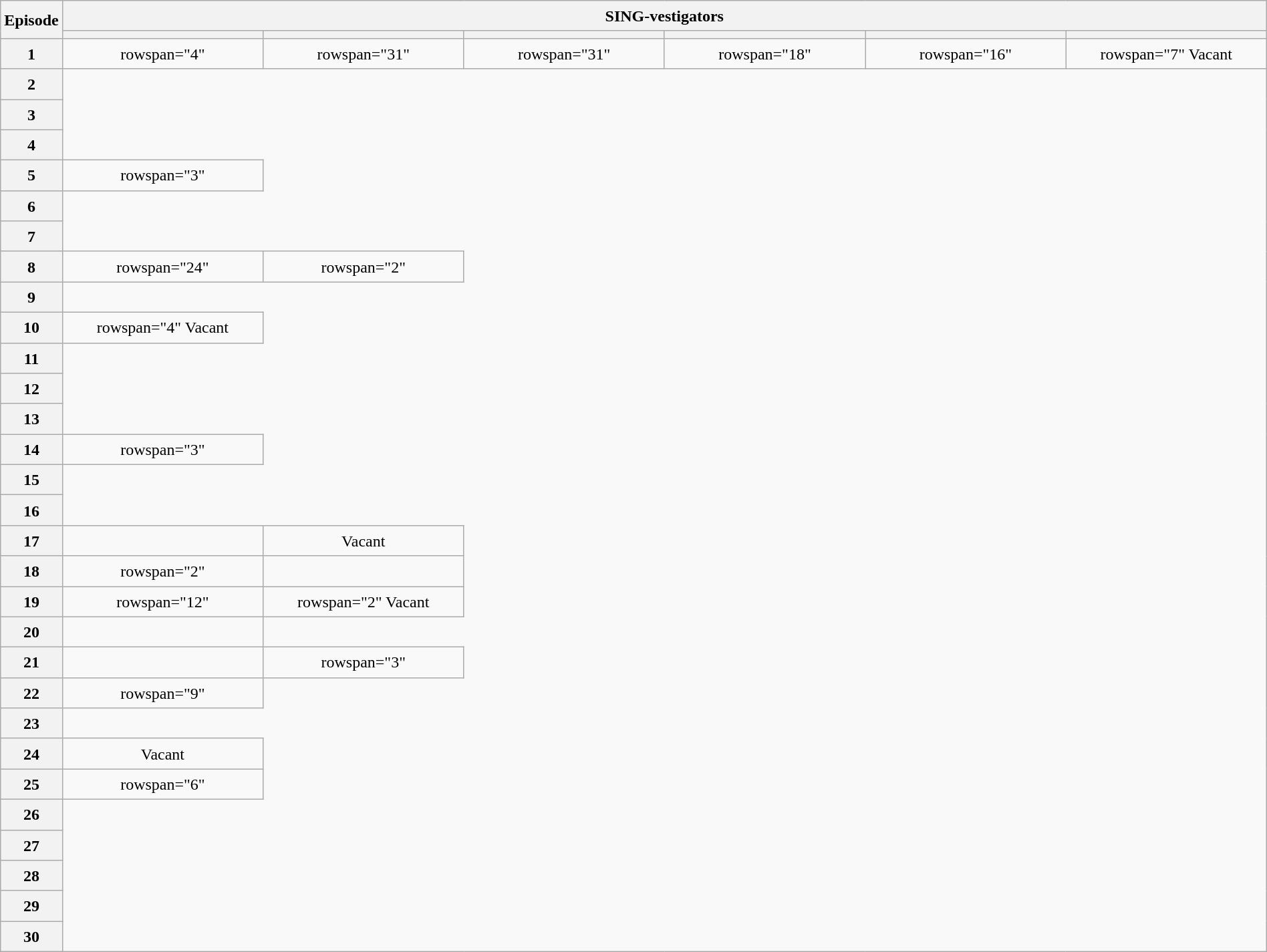<table class="wikitable plainrowheaders mw-collapsible" style="text-align:center; line-height:23px; width:100%;">
<tr>
<th rowspan="2" width="1%">Episode</th>
<th colspan="6">SING-vestigators</th>
</tr>
<tr>
<th width="16%"></th>
<th width="16%"></th>
<th width="16%"></th>
<th width="16%"></th>
<th width="16%"></th>
<th width="16%"></th>
</tr>
<tr>
<th>1</th>
<td>rowspan="4" </td>
<td>rowspan="31" </td>
<td>rowspan="31" </td>
<td>rowspan="18" </td>
<td>rowspan="16" </td>
<td>rowspan="7"  Vacant</td>
</tr>
<tr>
<th>2</th>
</tr>
<tr>
<th>3</th>
</tr>
<tr>
<th>4</th>
</tr>
<tr>
<th>5</th>
<td>rowspan="3" </td>
</tr>
<tr>
<th>6</th>
</tr>
<tr>
<th>7</th>
</tr>
<tr>
<th>8</th>
<td>rowspan="24" </td>
<td>rowspan="2" </td>
</tr>
<tr>
<th>9</th>
</tr>
<tr>
<th>10</th>
<td>rowspan="4"  Vacant</td>
</tr>
<tr>
<th>11</th>
</tr>
<tr>
<th>12</th>
</tr>
<tr>
<th>13</th>
</tr>
<tr>
<th>14</th>
<td>rowspan="3" </td>
</tr>
<tr>
<th>15</th>
</tr>
<tr>
<th>16</th>
</tr>
<tr>
<th>17</th>
<td></td>
<td> Vacant</td>
</tr>
<tr>
<th>18</th>
<td>rowspan="2" </td>
<td></td>
</tr>
<tr>
<th>19</th>
<td>rowspan="12" </td>
<td>rowspan="2"  Vacant</td>
</tr>
<tr>
<th>20</th>
<td></td>
</tr>
<tr>
<th>21</th>
<td></td>
<td>rowspan="3" </td>
</tr>
<tr>
<th>22</th>
<td>rowspan="9" </td>
</tr>
<tr>
<th>23</th>
</tr>
<tr>
<th>24</th>
<td> Vacant</td>
</tr>
<tr>
<th>25</th>
<td>rowspan="6" </td>
</tr>
<tr>
<th>26</th>
</tr>
<tr>
<th>27</th>
</tr>
<tr>
<th>28</th>
</tr>
<tr>
<th>29</th>
</tr>
<tr>
<th>30</th>
</tr>
</table>
